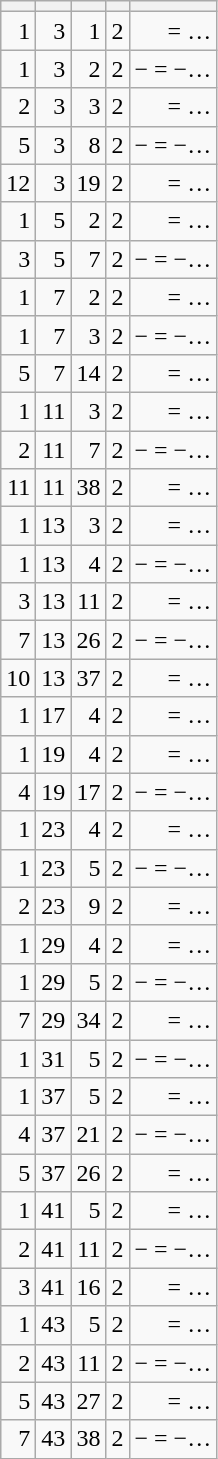<table class="wikitable sortable" style="text-align: right">
<tr>
<th></th>
<th></th>
<th></th>
<th></th>
<th><big></big></th>
</tr>
<tr>
<td>1</td>
<td>3</td>
<td>1</td>
<td>2</td>
<td> = …</td>
</tr>
<tr>
<td>1</td>
<td>3</td>
<td>2</td>
<td>2</td>
<td>− = −…</td>
</tr>
<tr>
<td>2</td>
<td>3</td>
<td>3</td>
<td>2</td>
<td> = …</td>
</tr>
<tr>
<td>5</td>
<td>3</td>
<td>8</td>
<td>2</td>
<td>− = −…</td>
</tr>
<tr>
<td>12</td>
<td>3</td>
<td>19</td>
<td>2</td>
<td> = …</td>
</tr>
<tr>
<td>1</td>
<td>5</td>
<td>2</td>
<td>2</td>
<td> = …</td>
</tr>
<tr>
<td>3</td>
<td>5</td>
<td>7</td>
<td>2</td>
<td>− = −…</td>
</tr>
<tr>
<td>1</td>
<td>7</td>
<td>2</td>
<td>2</td>
<td> = …</td>
</tr>
<tr>
<td>1</td>
<td>7</td>
<td>3</td>
<td>2</td>
<td>− = −…</td>
</tr>
<tr>
<td>5</td>
<td>7</td>
<td>14</td>
<td>2</td>
<td> = …</td>
</tr>
<tr>
<td>1</td>
<td>11</td>
<td>3</td>
<td>2</td>
<td> = …</td>
</tr>
<tr>
<td>2</td>
<td>11</td>
<td>7</td>
<td>2</td>
<td>− = −…</td>
</tr>
<tr>
<td>11</td>
<td>11</td>
<td>38</td>
<td>2</td>
<td> = …</td>
</tr>
<tr>
<td>1</td>
<td>13</td>
<td>3</td>
<td>2</td>
<td> = …</td>
</tr>
<tr>
<td>1</td>
<td>13</td>
<td>4</td>
<td>2</td>
<td>− = −…</td>
</tr>
<tr>
<td>3</td>
<td>13</td>
<td>11</td>
<td>2</td>
<td> = …</td>
</tr>
<tr>
<td>7</td>
<td>13</td>
<td>26</td>
<td>2</td>
<td>− = −…</td>
</tr>
<tr>
<td>10</td>
<td>13</td>
<td>37</td>
<td>2</td>
<td> = …</td>
</tr>
<tr>
<td>1</td>
<td>17</td>
<td>4</td>
<td>2</td>
<td> = …</td>
</tr>
<tr>
<td>1</td>
<td>19</td>
<td>4</td>
<td>2</td>
<td> = …</td>
</tr>
<tr>
<td>4</td>
<td>19</td>
<td>17</td>
<td>2</td>
<td>− = −…</td>
</tr>
<tr>
<td>1</td>
<td>23</td>
<td>4</td>
<td>2</td>
<td> = …</td>
</tr>
<tr>
<td>1</td>
<td>23</td>
<td>5</td>
<td>2</td>
<td>− = −…</td>
</tr>
<tr>
<td>2</td>
<td>23</td>
<td>9</td>
<td>2</td>
<td> = …</td>
</tr>
<tr>
<td>1</td>
<td>29</td>
<td>4</td>
<td>2</td>
<td> = …</td>
</tr>
<tr>
<td>1</td>
<td>29</td>
<td>5</td>
<td>2</td>
<td>− = −…</td>
</tr>
<tr>
<td>7</td>
<td>29</td>
<td>34</td>
<td>2</td>
<td> = …</td>
</tr>
<tr>
<td>1</td>
<td>31</td>
<td>5</td>
<td>2</td>
<td>− = −…</td>
</tr>
<tr>
<td>1</td>
<td>37</td>
<td>5</td>
<td>2</td>
<td> = …</td>
</tr>
<tr>
<td>4</td>
<td>37</td>
<td>21</td>
<td>2</td>
<td>− = −…</td>
</tr>
<tr>
<td>5</td>
<td>37</td>
<td>26</td>
<td>2</td>
<td> = …</td>
</tr>
<tr>
<td>1</td>
<td>41</td>
<td>5</td>
<td>2</td>
<td> = …</td>
</tr>
<tr>
<td>2</td>
<td>41</td>
<td>11</td>
<td>2</td>
<td>− = −…</td>
</tr>
<tr>
<td>3</td>
<td>41</td>
<td>16</td>
<td>2</td>
<td> = …</td>
</tr>
<tr>
<td>1</td>
<td>43</td>
<td>5</td>
<td>2</td>
<td> = …</td>
</tr>
<tr>
<td>2</td>
<td>43</td>
<td>11</td>
<td>2</td>
<td>− = −…</td>
</tr>
<tr>
<td>5</td>
<td>43</td>
<td>27</td>
<td>2</td>
<td> = …</td>
</tr>
<tr>
<td>7</td>
<td>43</td>
<td>38</td>
<td>2</td>
<td>− = −…</td>
</tr>
</table>
